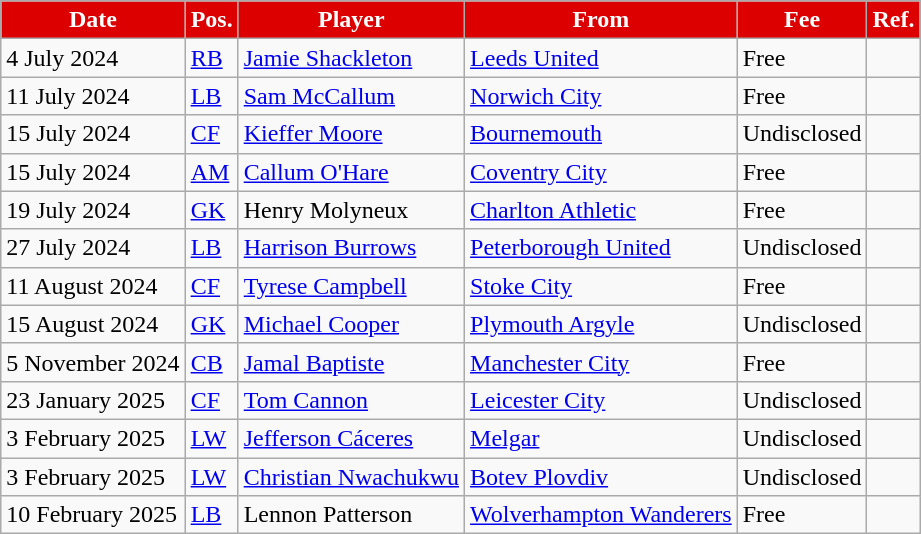<table class="wikitable plainrowheaders sortable">
<tr>
<th style="background:#DD0000; color:#FFFFFF; ">Date</th>
<th style="background:#DD0000; color:#FFFFFF; ">Pos.</th>
<th style="background:#DD0000; color:#FFFFFF; ">Player</th>
<th style="background:#DD0000; color:#FFFFFF; ">From</th>
<th style="background:#DD0000; color:#FFFFFF; ">Fee</th>
<th style="background:#DD0000; color:#FFFFFF; ">Ref.</th>
</tr>
<tr>
<td>4 July 2024</td>
<td><a href='#'>RB</a></td>
<td> <a href='#'>Jamie Shackleton</a></td>
<td> <a href='#'>Leeds United</a></td>
<td>Free</td>
<td></td>
</tr>
<tr>
<td>11 July 2024</td>
<td><a href='#'>LB</a></td>
<td> <a href='#'>Sam McCallum</a></td>
<td> <a href='#'>Norwich City</a></td>
<td>Free</td>
<td></td>
</tr>
<tr>
<td>15 July 2024</td>
<td><a href='#'>CF</a></td>
<td> <a href='#'>Kieffer Moore</a></td>
<td> <a href='#'>Bournemouth</a></td>
<td>Undisclosed</td>
<td></td>
</tr>
<tr>
<td>15 July 2024</td>
<td><a href='#'>AM</a></td>
<td> <a href='#'>Callum O'Hare</a></td>
<td> <a href='#'>Coventry City</a></td>
<td>Free</td>
<td></td>
</tr>
<tr>
<td>19 July 2024</td>
<td><a href='#'>GK</a></td>
<td> Henry Molyneux</td>
<td> <a href='#'>Charlton Athletic</a></td>
<td>Free</td>
<td></td>
</tr>
<tr>
<td>27 July 2024</td>
<td><a href='#'>LB</a></td>
<td> <a href='#'>Harrison Burrows</a></td>
<td> <a href='#'>Peterborough United</a></td>
<td>Undisclosed</td>
<td></td>
</tr>
<tr>
<td>11 August 2024</td>
<td><a href='#'>CF</a></td>
<td> <a href='#'>Tyrese Campbell</a></td>
<td> <a href='#'>Stoke City</a></td>
<td>Free</td>
<td></td>
</tr>
<tr>
<td>15 August 2024</td>
<td><a href='#'>GK</a></td>
<td> <a href='#'>Michael Cooper</a></td>
<td> <a href='#'>Plymouth Argyle</a></td>
<td>Undisclosed</td>
<td></td>
</tr>
<tr>
<td>5 November 2024</td>
<td><a href='#'>CB</a></td>
<td> <a href='#'>Jamal Baptiste</a></td>
<td> <a href='#'>Manchester City</a></td>
<td>Free</td>
<td></td>
</tr>
<tr>
<td>23 January 2025</td>
<td><a href='#'>CF</a></td>
<td> <a href='#'>Tom Cannon</a></td>
<td> <a href='#'>Leicester City</a></td>
<td>Undisclosed</td>
<td></td>
</tr>
<tr>
<td>3 February 2025</td>
<td><a href='#'>LW</a></td>
<td> <a href='#'>Jefferson Cáceres</a></td>
<td> <a href='#'>Melgar</a></td>
<td>Undisclosed</td>
<td></td>
</tr>
<tr>
<td>3 February 2025</td>
<td><a href='#'>LW</a></td>
<td> <a href='#'>Christian Nwachukwu</a></td>
<td> <a href='#'>Botev Plovdiv</a></td>
<td>Undisclosed</td>
<td></td>
</tr>
<tr>
<td>10 February 2025</td>
<td><a href='#'>LB</a></td>
<td> Lennon Patterson</td>
<td> <a href='#'>Wolverhampton Wanderers</a></td>
<td>Free</td>
<td></td>
</tr>
</table>
